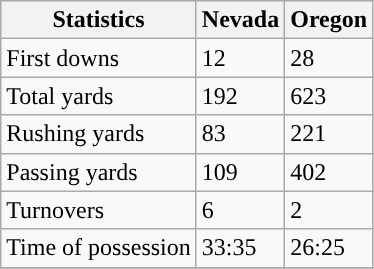<table class="wikitable">
<tr>
<th>Statistics</th>
<th>Nevada</th>
<th>Oregon</th>
</tr>
<tr>
<td>First downs</td>
<td>12</td>
<td>28</td>
</tr>
<tr>
<td>Total yards</td>
<td>192</td>
<td>623</td>
</tr>
<tr>
<td>Rushing yards</td>
<td>83</td>
<td>221</td>
</tr>
<tr>
<td>Passing yards</td>
<td>109</td>
<td>402</td>
</tr>
<tr>
<td>Turnovers</td>
<td>6</td>
<td>2</td>
</tr>
<tr>
<td>Time of possession</td>
<td>33:35</td>
<td>26:25</td>
</tr>
<tr>
</tr>
</table>
